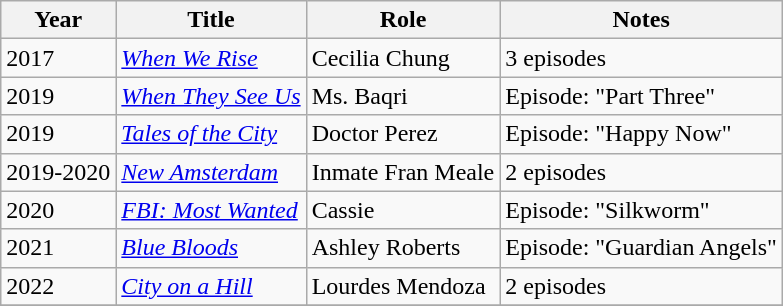<table class="wikitable sortable">
<tr>
<th>Year</th>
<th>Title</th>
<th>Role</th>
<th class="unsortable">Notes</th>
</tr>
<tr>
<td>2017</td>
<td><em><a href='#'>When We Rise</a></em></td>
<td>Cecilia Chung</td>
<td>3 episodes</td>
</tr>
<tr>
<td>2019</td>
<td><em><a href='#'>When They See Us</a></em></td>
<td>Ms. Baqri</td>
<td>Episode: "Part Three"</td>
</tr>
<tr>
<td>2019</td>
<td><em><a href='#'>Tales of the City</a></em></td>
<td>Doctor Perez</td>
<td>Episode: "Happy Now"</td>
</tr>
<tr>
<td>2019-2020</td>
<td><em><a href='#'>New Amsterdam</a></em></td>
<td>Inmate Fran Meale</td>
<td>2 episodes</td>
</tr>
<tr>
<td>2020</td>
<td><em><a href='#'>FBI: Most Wanted</a></em></td>
<td>Cassie</td>
<td>Episode: "Silkworm"</td>
</tr>
<tr>
<td>2021</td>
<td><em><a href='#'>Blue Bloods</a></em></td>
<td>Ashley Roberts</td>
<td>Episode: "Guardian Angels"</td>
</tr>
<tr>
<td>2022</td>
<td><em><a href='#'>City on a Hill</a></em></td>
<td>Lourdes Mendoza</td>
<td>2 episodes</td>
</tr>
<tr>
</tr>
</table>
